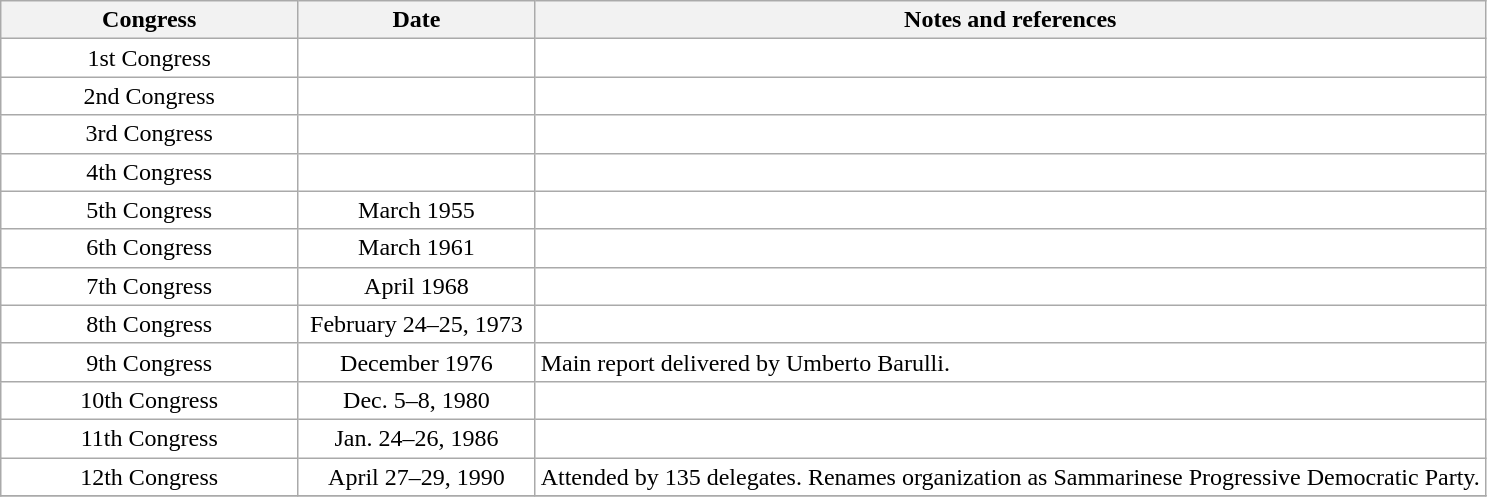<table class="wikitable" border="1" style="Background:#ffffff">
<tr>
<th width=20%>Congress</th>
<th width=16%>Date</th>
<th>Notes and references</th>
</tr>
<tr>
<td align="center">1st Congress</td>
<td align="center"></td>
<td></td>
</tr>
<tr>
<td align="center">2nd Congress</td>
<td align="center"></td>
<td></td>
</tr>
<tr>
<td align="center">3rd Congress</td>
<td align="center"></td>
<td></td>
</tr>
<tr>
<td align="center">4th Congress</td>
<td align="center"></td>
<td></td>
</tr>
<tr>
<td align="center">5th Congress</td>
<td align="center">March 1955</td>
<td></td>
</tr>
<tr>
<td align="center">6th Congress</td>
<td align="center">March 1961</td>
<td></td>
</tr>
<tr>
<td align="center">7th Congress</td>
<td align="center">April 1968</td>
<td></td>
</tr>
<tr>
<td align="center">8th Congress</td>
<td align="center">February 24–25, 1973</td>
<td></td>
</tr>
<tr>
<td align="center">9th Congress</td>
<td align="center">December 1976</td>
<td>Main report delivered by Umberto Barulli.</td>
</tr>
<tr>
<td align="center">10th Congress</td>
<td align="center">Dec. 5–8, 1980</td>
<td></td>
</tr>
<tr>
<td align="center">11th Congress</td>
<td align="center">Jan. 24–26, 1986</td>
<td></td>
</tr>
<tr>
<td align="center">12th Congress</td>
<td align="center">April 27–29, 1990</td>
<td>Attended by 135 delegates. Renames organization as Sammarinese Progressive Democratic Party.</td>
</tr>
<tr>
</tr>
</table>
